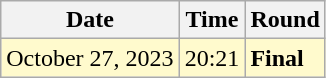<table class="wikitable">
<tr>
<th>Date</th>
<th>Time</th>
<th>Round</th>
</tr>
<tr style=background:lemonchiffon>
<td>October 27, 2023</td>
<td>20:21</td>
<td><strong>Final</strong></td>
</tr>
</table>
